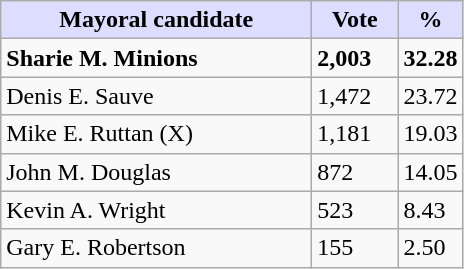<table class="wikitable">
<tr>
<th style="background:#ddf;" width="200px">Mayoral candidate</th>
<th style="background:#ddf;" width="50px">Vote</th>
<th style="background:#ddf;" width="30px">%</th>
</tr>
<tr>
<td><strong>Sharie M. Minions</strong></td>
<td><strong>2,003</strong></td>
<td><strong>32.28</strong></td>
</tr>
<tr>
<td>Denis E. Sauve</td>
<td>1,472</td>
<td>23.72</td>
</tr>
<tr>
<td>Mike E. Ruttan (X)</td>
<td>1,181</td>
<td>19.03</td>
</tr>
<tr>
<td>John M. Douglas</td>
<td>872</td>
<td>14.05</td>
</tr>
<tr>
<td>Kevin A. Wright</td>
<td>523</td>
<td>8.43</td>
</tr>
<tr>
<td>Gary E. Robertson</td>
<td>155</td>
<td>2.50</td>
</tr>
</table>
